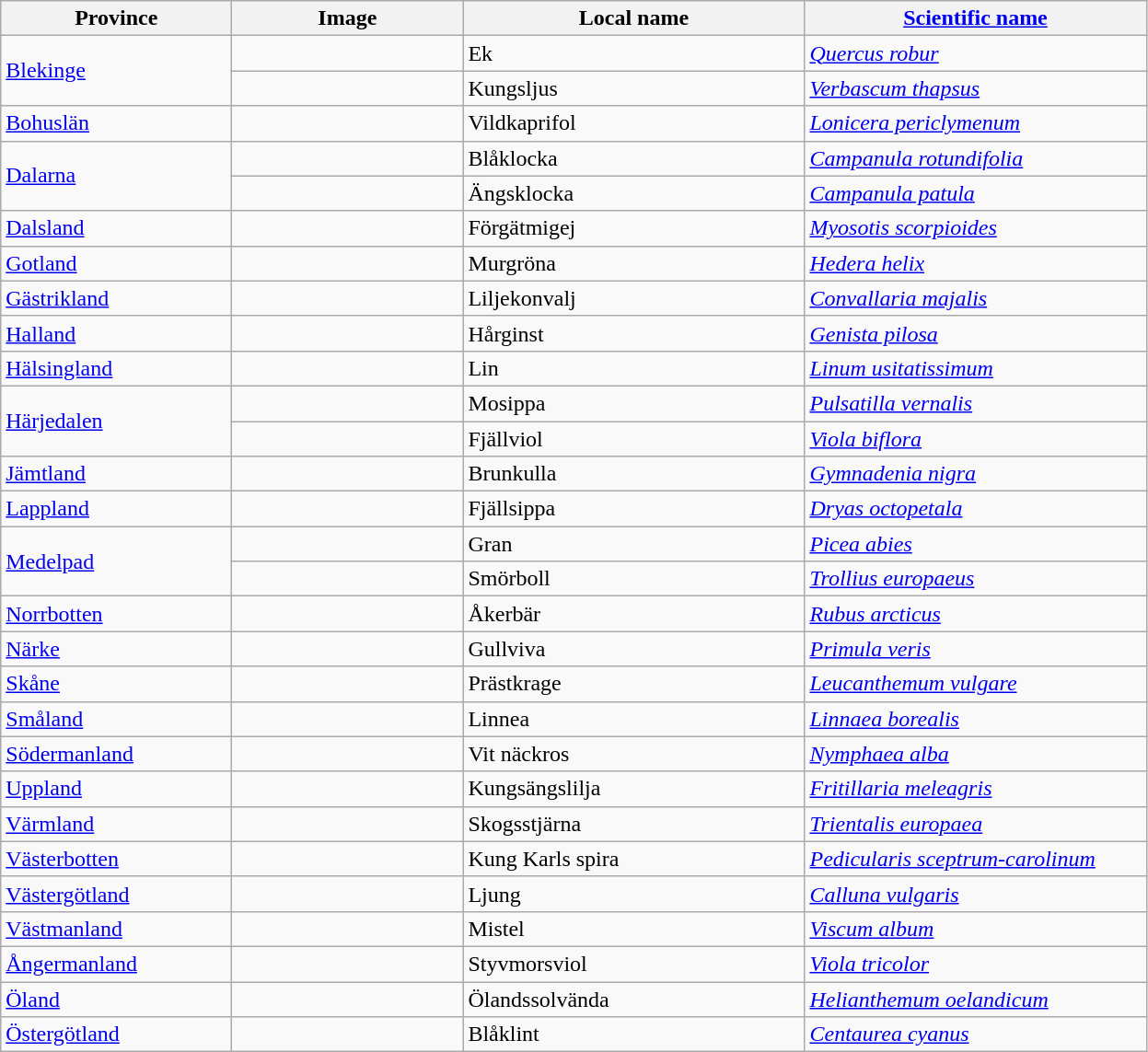<table class="wikitable">
<tr>
<th scope="col" style="width:10em">Province</th>
<th scope="col" style="width:10em">Image</th>
<th scope="col" style="width:15em">Local name</th>
<th scope="col" style="width:15em"><a href='#'>Scientific name</a></th>
</tr>
<tr>
<td rowspan="2"><a href='#'>Blekinge</a></td>
<td></td>
<td>Ek</td>
<td><em><a href='#'>Quercus robur</a></em></td>
</tr>
<tr>
<td></td>
<td>Kungsljus</td>
<td><em><a href='#'>Verbascum thapsus</a></em></td>
</tr>
<tr>
<td><a href='#'>Bohuslän</a></td>
<td></td>
<td>Vildkaprifol</td>
<td><em><a href='#'>Lonicera periclymenum</a></em></td>
</tr>
<tr>
<td rowspan="2"><a href='#'>Dalarna</a></td>
<td></td>
<td>Blåklocka</td>
<td><em><a href='#'>Campanula rotundifolia</a></em></td>
</tr>
<tr>
<td></td>
<td>Ängsklocka</td>
<td><em><a href='#'>Campanula patula</a></em></td>
</tr>
<tr>
<td><a href='#'>Dalsland</a></td>
<td></td>
<td>Förgätmigej</td>
<td><em><a href='#'>Myosotis scorpioides</a></em></td>
</tr>
<tr>
<td><a href='#'>Gotland</a></td>
<td></td>
<td>Murgröna</td>
<td><em><a href='#'>Hedera helix</a></em></td>
</tr>
<tr>
<td><a href='#'>Gästrikland</a></td>
<td></td>
<td>Liljekonvalj</td>
<td><em><a href='#'>Convallaria majalis</a></em></td>
</tr>
<tr>
<td><a href='#'>Halland</a></td>
<td></td>
<td>Hårginst</td>
<td><em><a href='#'>Genista pilosa</a></em></td>
</tr>
<tr>
<td><a href='#'>Hälsingland</a></td>
<td></td>
<td>Lin</td>
<td><em><a href='#'>Linum usitatissimum</a></em></td>
</tr>
<tr>
<td rowspan="2"><a href='#'>Härjedalen</a></td>
<td></td>
<td>Mosippa</td>
<td><em><a href='#'>Pulsatilla vernalis</a></em></td>
</tr>
<tr>
<td></td>
<td>Fjällviol</td>
<td><em><a href='#'>Viola biflora</a></em></td>
</tr>
<tr>
<td><a href='#'>Jämtland</a></td>
<td></td>
<td>Brunkulla</td>
<td><em><a href='#'>Gymnadenia nigra</a></em></td>
</tr>
<tr>
<td><a href='#'>Lappland</a></td>
<td></td>
<td>Fjällsippa</td>
<td><em><a href='#'>Dryas octopetala</a></em></td>
</tr>
<tr>
<td rowspan="2"><a href='#'>Medelpad</a></td>
<td></td>
<td>Gran</td>
<td><em><a href='#'>Picea abies</a></em></td>
</tr>
<tr>
<td></td>
<td>Smörboll</td>
<td><em><a href='#'>Trollius europaeus</a></em></td>
</tr>
<tr>
<td><a href='#'>Norrbotten</a></td>
<td></td>
<td>Åkerbär</td>
<td><em><a href='#'>Rubus arcticus</a></em></td>
</tr>
<tr>
<td><a href='#'>Närke</a></td>
<td></td>
<td>Gullviva</td>
<td><em><a href='#'>Primula veris</a></em></td>
</tr>
<tr>
<td><a href='#'>Skåne</a></td>
<td></td>
<td>Prästkrage</td>
<td><em><a href='#'>Leucanthemum vulgare</a></em></td>
</tr>
<tr>
<td><a href='#'>Småland</a></td>
<td></td>
<td>Linnea</td>
<td><em><a href='#'>Linnaea borealis</a></em></td>
</tr>
<tr>
<td><a href='#'>Södermanland</a></td>
<td></td>
<td>Vit näckros</td>
<td><em><a href='#'>Nymphaea alba</a></em></td>
</tr>
<tr>
<td><a href='#'>Uppland</a></td>
<td></td>
<td>Kungsängslilja</td>
<td><em><a href='#'>Fritillaria meleagris</a></em></td>
</tr>
<tr>
<td><a href='#'>Värmland</a></td>
<td></td>
<td>Skogsstjärna</td>
<td><em><a href='#'>Trientalis europaea</a></em></td>
</tr>
<tr>
<td><a href='#'>Västerbotten</a></td>
<td></td>
<td>Kung Karls spira</td>
<td><em><a href='#'>Pedicularis sceptrum-carolinum</a></em></td>
</tr>
<tr>
<td><a href='#'>Västergötland</a></td>
<td></td>
<td>Ljung</td>
<td><em><a href='#'>Calluna vulgaris</a></em></td>
</tr>
<tr>
<td><a href='#'>Västmanland</a></td>
<td></td>
<td>Mistel</td>
<td><em><a href='#'>Viscum album</a></em></td>
</tr>
<tr>
<td><a href='#'>Ångermanland</a></td>
<td></td>
<td>Styvmorsviol</td>
<td><em><a href='#'>Viola tricolor</a></em></td>
</tr>
<tr>
<td><a href='#'>Öland</a></td>
<td></td>
<td>Ölandssolvända</td>
<td><em><a href='#'>Helianthemum oelandicum</a></em></td>
</tr>
<tr>
<td><a href='#'>Östergötland</a></td>
<td></td>
<td>Blåklint</td>
<td><em><a href='#'>Centaurea cyanus</a></em></td>
</tr>
</table>
